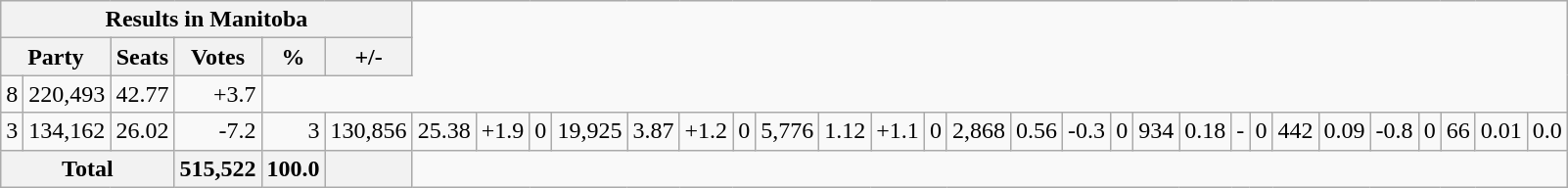<table class="wikitable">
<tr>
<th align="center" colspan=6>Results in Manitoba</th>
</tr>
<tr>
<th align="centre" colspan=2>Party</th>
<th align="right">Seats</th>
<th align="right">Votes</th>
<th align="right">%</th>
<th align="right">+/-</th>
</tr>
<tr>
<td align="right">8</td>
<td align="right">220,493</td>
<td align="right">42.77</td>
<td align="right">+3.7</td>
</tr>
<tr>
<td align="right">3</td>
<td align="right">134,162</td>
<td align="right">26.02</td>
<td align="right">-7.2<br></td>
<td align="right">3</td>
<td align="right">130,856</td>
<td align="right">25.38</td>
<td align="right">+1.9<br></td>
<td align="right">0</td>
<td align="right">19,925</td>
<td align="right">3.87</td>
<td align="right">+1.2<br></td>
<td align="right">0</td>
<td align="right">5,776</td>
<td align="right">1.12</td>
<td align="right">+1.1<br></td>
<td align="right">0</td>
<td align="right">2,868</td>
<td align="right">0.56</td>
<td align="right">-0.3<br></td>
<td align="right">0</td>
<td align="right">934</td>
<td align="right">0.18</td>
<td align="right">-<br></td>
<td align="right">0</td>
<td align="right">442</td>
<td align="right">0.09</td>
<td align="right">-0.8<br></td>
<td align="right">0</td>
<td align="right">66</td>
<td align="right">0.01</td>
<td align="right">0.0</td>
</tr>
<tr bgcolor="white">
<th align="left" colspan=3>Total</th>
<th align="right">515,522</th>
<th align="right">100.0</th>
<th align="right"></th>
</tr>
</table>
